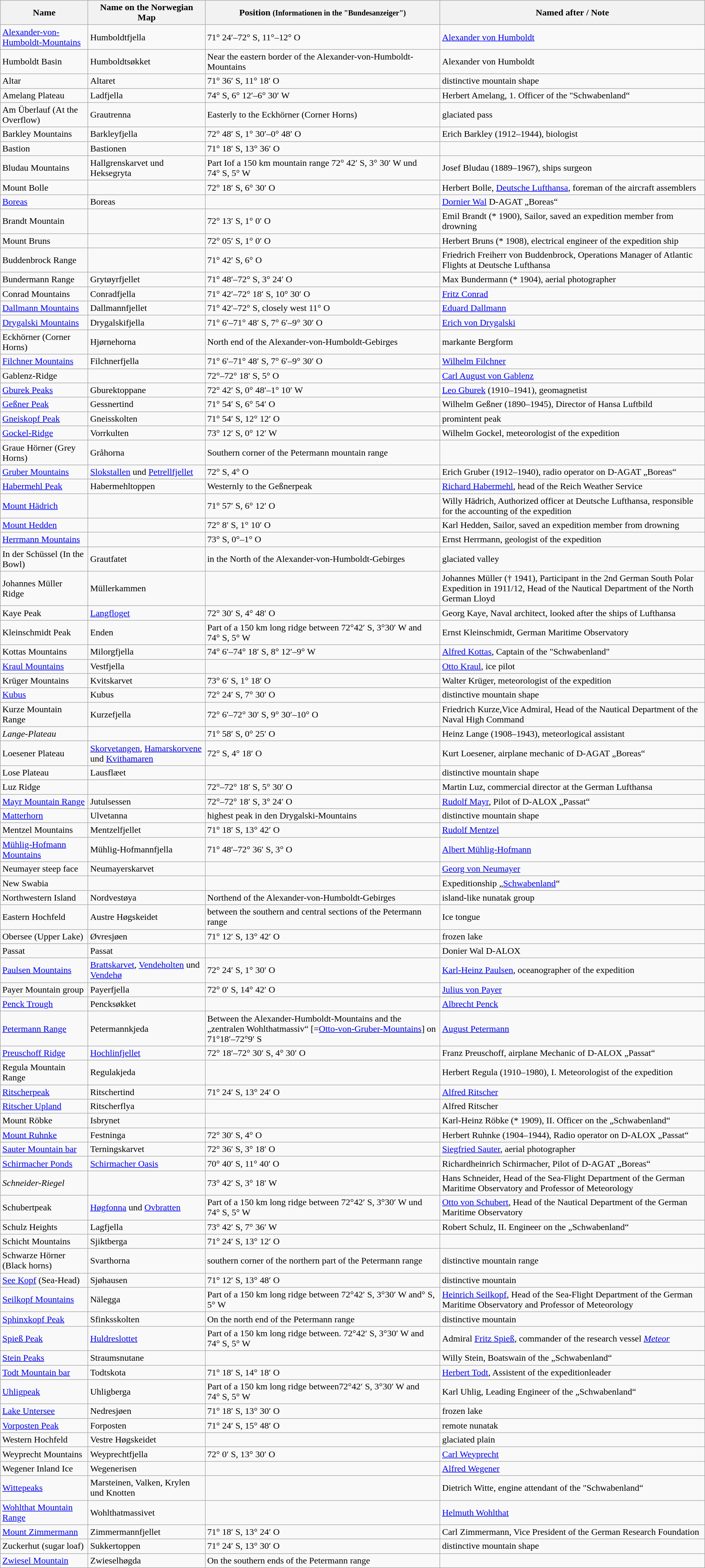<table class="wikitable sortable toptextcells">
<tr class="hintergrundfarbe6">
<th>Name</th>
<th>Name on the Norwegian Map</th>
<th class="unsortable">Position <small>(Informationen in the "Bundesanzeiger")</small></th>
<th class="unsortable">Named after / Note</th>
</tr>
<tr>
<td><a href='#'>Alexander-von-Humboldt-Mountains</a></td>
<td>Humboldtfjella</td>
<td>71° 24′–72° S, 11°–12° O</td>
<td><a href='#'>Alexander von Humboldt</a></td>
</tr>
<tr>
<td>Humboldt Basin</td>
<td>Humboldtsøkket</td>
<td>Near the eastern border of the Alexander-von-Humboldt-Mountains</td>
<td>Alexander von Humboldt</td>
</tr>
<tr>
<td>Altar</td>
<td>Altaret</td>
<td>71° 36′ S, 11° 18′ O</td>
<td>distinctive mountain shape</td>
</tr>
<tr>
<td>Amelang Plateau</td>
<td>Ladfjella</td>
<td>74° S, 6° 12′–6° 30′ W</td>
<td>Herbert Amelang, 1. Officer of the "Schwabenland“</td>
</tr>
<tr>
<td>Am Überlauf (At the Overflow)</td>
<td>Grautrenna</td>
<td>Easterly to the Eckhörner (Corner Horns)</td>
<td>glaciated pass</td>
</tr>
<tr>
<td>Barkley Mountains</td>
<td>Barkleyfjella</td>
<td>72° 48′ S, 1° 30′–0° 48′ O</td>
<td>Erich Barkley (1912–1944), biologist</td>
</tr>
<tr>
<td>Bastion</td>
<td>Bastionen</td>
<td>71° 18′ S, 13° 36′ O</td>
<td></td>
</tr>
<tr>
<td>Bludau Mountains</td>
<td>Hallgrenskarvet und Heksegryta</td>
<td>Part Iof a 150 km mountain range 72° 42′ S, 3° 30′ W und 74° S, 5° W</td>
<td>Josef Bludau (1889–1967), ships surgeon</td>
</tr>
<tr>
<td>Mount Bolle</td>
<td></td>
<td>72° 18′ S, 6° 30′ O</td>
<td>Herbert Bolle, <a href='#'>Deutsche Lufthansa</a>, foreman of the aircraft assemblers</td>
</tr>
<tr>
<td><a href='#'>Boreas</a></td>
<td>Boreas</td>
<td></td>
<td><a href='#'>Dornier Wal</a> D-AGAT „Boreas“</td>
</tr>
<tr>
<td>Brandt Mountain</td>
<td></td>
<td>72° 13′ S, 1° 0′ O</td>
<td>Emil Brandt (* 1900), Sailor, saved an expedition member from drowning</td>
</tr>
<tr>
<td>Mount Bruns</td>
<td></td>
<td>72° 05′ S, 1° 0′ O</td>
<td>Herbert Bruns (* 1908), electrical engineer of the expedition ship</td>
</tr>
<tr>
<td>Buddenbrock Range</td>
<td></td>
<td>71° 42′ S, 6° O</td>
<td>Friedrich Freiherr von Buddenbrock, Operations Manager of Atlantic Flights at Deutsche Lufthansa</td>
</tr>
<tr>
<td>Bundermann Range</td>
<td>Grytøyrfjellet</td>
<td>71° 48′–72° S, 3° 24′ O</td>
<td>Max Bundermann (* 1904), aerial photographer</td>
</tr>
<tr>
<td>Conrad Mountains</td>
<td>Conradfjella</td>
<td>71° 42′–72° 18′ S, 10° 30′ O</td>
<td><a href='#'>Fritz Conrad</a></td>
</tr>
<tr>
<td><a href='#'>Dallmann Mountains</a></td>
<td>Dallmannfjellet</td>
<td>71° 42′–72° S, closely west 11° O</td>
<td><a href='#'>Eduard Dallmann</a></td>
</tr>
<tr>
<td><a href='#'>Drygalski Mountains</a></td>
<td>Drygalskifjella</td>
<td>71° 6′–71° 48′ S, 7° 6′–9° 30′ O</td>
<td><a href='#'>Erich von Drygalski</a></td>
</tr>
<tr>
<td>Eckhörner (Corner Horns)</td>
<td>Hjørnehorna</td>
<td>North end of the Alexander-von-Humboldt-Gebirges</td>
<td>markante Bergform</td>
</tr>
<tr>
<td><a href='#'>Filchner Mountains</a></td>
<td>Filchnerfjella</td>
<td>71° 6′–71° 48′ S, 7° 6′–9° 30′ O</td>
<td><a href='#'>Wilhelm Filchner</a></td>
</tr>
<tr>
<td>Gablenz-Ridge</td>
<td></td>
<td>72°–72° 18′ S, 5° O</td>
<td><a href='#'>Carl August von Gablenz</a></td>
</tr>
<tr>
<td><a href='#'>Gburek Peaks</a></td>
<td>Gburektoppane</td>
<td>72° 42′ S, 0° 48′–1° 10′ W</td>
<td><a href='#'>Leo Gburek</a> (1910–1941), geomagnetist</td>
</tr>
<tr>
<td><a href='#'>Geßner Peak</a></td>
<td>Gessnertind</td>
<td>71° 54′ S, 6° 54′ O</td>
<td>Wilhelm Geßner (1890–1945), Director of Hansa Luftbild</td>
</tr>
<tr>
<td><a href='#'>Gneiskopf Peak</a></td>
<td>Gneisskolten</td>
<td>71° 54′ S, 12° 12′ O</td>
<td>promintent peak</td>
</tr>
<tr>
<td><a href='#'>Gockel-Ridge</a></td>
<td>Vorrkulten</td>
<td>73° 12′ S, 0° 12′ W</td>
<td>Wilhelm Gockel, meteorologist of the expedition</td>
</tr>
<tr>
<td>Graue Hörner (Grey Horns)</td>
<td>Gråhorna</td>
<td>Southern corner of the  Petermann mountain range</td>
<td></td>
</tr>
<tr>
<td><a href='#'>Gruber Mountains</a></td>
<td><a href='#'>Slokstallen</a> und <a href='#'>Petrellfjellet</a></td>
<td>72° S, 4° O</td>
<td>Erich Gruber (1912–1940), radio operator on D-AGAT „Boreas“</td>
</tr>
<tr>
<td><a href='#'>Habermehl Peak</a></td>
<td>Habermehltoppen</td>
<td>Westernly to the  Geßnerpeak</td>
<td><a href='#'>Richard Habermehl</a>, head of the Reich Weather Service</td>
</tr>
<tr>
<td><a href='#'>Mount Hädrich</a></td>
<td></td>
<td>71° 57′ S, 6° 12′ O</td>
<td>Willy Hädrich, Authorized officer at Deutsche Lufthansa, responsible for the accounting of the expedition</td>
</tr>
<tr>
<td><a href='#'>Mount Hedden</a></td>
<td></td>
<td>72° 8′ S, 1° 10′ O</td>
<td>Karl Hedden, Sailor, saved an expedition member from drowning</td>
</tr>
<tr>
<td><a href='#'>Herrmann Mountains</a></td>
<td></td>
<td>73° S, 0°–1° O</td>
<td>Ernst Herrmann, geologist of the expedition</td>
</tr>
<tr>
<td>In der Schüssel (In the Bowl)</td>
<td>Grautfatet</td>
<td>in the North of the Alexander-von-Humboldt-Gebirges</td>
<td>glaciated valley</td>
</tr>
<tr>
<td>Johannes Müller Ridge</td>
<td>Müllerkammen</td>
<td></td>
<td>Johannes Müller († 1941), Participant in the 2nd German South Polar Expedition in 1911/12, Head of the Nautical Department of the North German Lloyd</td>
</tr>
<tr>
<td>Kaye Peak</td>
<td><a href='#'>Langfloget</a></td>
<td>72° 30′ S, 4° 48′ O</td>
<td>Georg Kaye, Naval architect, looked after the ships of Lufthansa</td>
</tr>
<tr>
<td>Kleinschmidt Peak</td>
<td>Enden</td>
<td>Part of a 150 km long ridge between 72°42′ S, 3°30′ W and 74° S, 5° W</td>
<td>Ernst Kleinschmidt, German Maritime Observatory</td>
</tr>
<tr>
<td>Kottas Mountains</td>
<td>Milorgfjella</td>
<td>74° 6′–74° 18′ S, 8° 12′–9° W</td>
<td><a href='#'>Alfred Kottas</a>, Captain of the "Schwabenland"</td>
</tr>
<tr>
<td><a href='#'>Kraul Mountains</a></td>
<td>Vestfjella</td>
<td></td>
<td><a href='#'>Otto Kraul</a>, ice pilot</td>
</tr>
<tr>
<td>Krüger Mountains</td>
<td>Kvitskarvet</td>
<td>73° 6′ S, 1° 18′ O</td>
<td>Walter Krüger, meteorologist of the expedition</td>
</tr>
<tr>
<td><a href='#'>Kubus</a></td>
<td>Kubus</td>
<td>72° 24′ S, 7° 30′ O</td>
<td>distinctive mountain shape</td>
</tr>
<tr>
<td>Kurze Mountain Range</td>
<td>Kurzefjella</td>
<td>72° 6′–72° 30′ S, 9° 30′–10° O</td>
<td>Friedrich Kurze,Vice Admiral, Head of the Nautical Department of the Naval High Command</td>
</tr>
<tr>
<td><em>Lange-Plateau</em></td>
<td></td>
<td>71° 58′ S, 0° 25′ O</td>
<td>Heinz Lange (1908–1943), meteorlogical assistant</td>
</tr>
<tr>
<td>Loesener Plateau</td>
<td><a href='#'>Skorvetangen</a>, <a href='#'>Hamarskorvene</a> und <a href='#'>Kvithamaren</a></td>
<td>72° S, 4° 18′ O</td>
<td>Kurt Loesener, airplane mechanic of D-AGAT „Boreas“</td>
</tr>
<tr>
<td>Lose Plateau</td>
<td>Lausflæet</td>
<td></td>
<td>distinctive mountain shape</td>
</tr>
<tr>
<td>Luz Ridge</td>
<td></td>
<td>72°–72° 18′ S, 5° 30′ O</td>
<td>Martin Luz, commercial director at the German Lufthansa</td>
</tr>
<tr>
<td><a href='#'>Mayr Mountain Range</a></td>
<td>Jutulsessen</td>
<td>72°–72° 18′ S, 3° 24′ O</td>
<td><a href='#'>Rudolf Mayr</a>, Pilot of D-ALOX „Passat“</td>
</tr>
<tr>
<td><a href='#'>Matterhorn</a></td>
<td>Ulvetanna</td>
<td>highest peak in den Drygalski-Mountains</td>
<td>distinctive mountain shape</td>
</tr>
<tr>
<td>Mentzel Mountains</td>
<td>Mentzelfjellet</td>
<td>71° 18′ S, 13° 42′ O</td>
<td><a href='#'>Rudolf Mentzel</a></td>
</tr>
<tr>
<td><a href='#'>Mühlig-Hofmann Mountains</a></td>
<td>Mühlig-Hofmannfjella</td>
<td>71° 48′–72° 36′ S, 3° O</td>
<td><a href='#'>Albert Mühlig-Hofmann</a></td>
</tr>
<tr>
<td>Neumayer steep face</td>
<td>Neumayerskarvet</td>
<td></td>
<td><a href='#'>Georg von Neumayer</a></td>
</tr>
<tr>
<td>New Swabia</td>
<td></td>
<td></td>
<td>Expeditionship „<a href='#'>Schwabenland</a>“</td>
</tr>
<tr>
<td>Northwestern Island</td>
<td>Nordvestøya</td>
<td>Northend of the Alexander-von-Humboldt-Gebirges</td>
<td>island-like nunatak group</td>
</tr>
<tr>
<td>Eastern Hochfeld</td>
<td>Austre Høgskeidet</td>
<td>between the southern and central sections of the Petermann range</td>
<td>Ice tongue</td>
</tr>
<tr>
<td>Obersee (Upper Lake)</td>
<td>Øvresjøen</td>
<td>71° 12′ S, 13° 42′ O</td>
<td>frozen lake</td>
</tr>
<tr>
<td>Passat</td>
<td>Passat</td>
<td></td>
<td>Donier Wal D-ALOX</td>
</tr>
<tr>
<td><a href='#'>Paulsen Mountains</a></td>
<td><a href='#'>Brattskarvet</a>, <a href='#'>Vendeholten</a> und <a href='#'>Vendehø</a></td>
<td>72° 24′ S, 1° 30′ O</td>
<td><a href='#'>Karl-Heinz Paulsen</a>, oceanographer of the expedition</td>
</tr>
<tr>
<td>Payer Mountain group</td>
<td>Payerfjella</td>
<td>72° 0′ S, 14° 42′ O</td>
<td><a href='#'>Julius von Payer</a></td>
</tr>
<tr>
<td><a href='#'>Penck Trough</a></td>
<td>Pencksøkket</td>
<td></td>
<td><a href='#'>Albrecht Penck</a></td>
</tr>
<tr>
<td><a href='#'>Petermann Range</a></td>
<td>Petermannkjeda</td>
<td>Between the Alexander-Humboldt-Mountains  and the „zentralen Wohlthatmassiv“ [=<a href='#'>Otto-von-Gruber-Mountains</a>] on 71°18′–72°9′ S</td>
<td><a href='#'>August Petermann</a></td>
</tr>
<tr>
<td><a href='#'>Preuschoff Ridge</a></td>
<td><a href='#'>Hochlinfjellet</a></td>
<td>72° 18′–72° 30′ S, 4° 30′ O</td>
<td>Franz Preuschoff, airplane Mechanic of D-ALOX „Passat“</td>
</tr>
<tr>
<td>Regula Mountain Range</td>
<td>Regulakjeda</td>
<td></td>
<td>Herbert Regula (1910–1980), I. Meteorologist of the expedition</td>
</tr>
<tr>
<td><a href='#'>Ritscherpeak</a></td>
<td>Ritschertind</td>
<td>71° 24′ S, 13° 24′ O</td>
<td><a href='#'>Alfred Ritscher</a></td>
</tr>
<tr>
<td><a href='#'>Ritscher Upland</a></td>
<td>Ritscherflya</td>
<td></td>
<td>Alfred Ritscher</td>
</tr>
<tr>
<td>Mount Röbke</td>
<td>Isbrynet</td>
<td></td>
<td>Karl-Heinz Röbke (* 1909), II. Officer on the „Schwabenland“</td>
</tr>
<tr>
<td><a href='#'>Mount Ruhnke</a></td>
<td>Festninga</td>
<td>72° 30′ S, 4° O</td>
<td>Herbert Ruhnke (1904–1944), Radio operator on D-ALOX „Passat“</td>
</tr>
<tr>
<td><a href='#'>Sauter Mountain bar</a></td>
<td>Terningskarvet</td>
<td>72° 36′ S, 3° 18′ O</td>
<td><a href='#'>Siegfried Sauter</a>, aerial photographer</td>
</tr>
<tr>
<td><a href='#'>Schirmacher Ponds</a></td>
<td><a href='#'>Schirmacher Oasis</a></td>
<td>70° 40′ S, 11° 40′ O</td>
<td>Richardheinrich Schirmacher, Pilot of D-AGAT „Boreas“</td>
</tr>
<tr>
<td><em>Schneider-Riegel</em></td>
<td></td>
<td>73° 42′ S, 3° 18′ W</td>
<td>Hans Schneider, Head of the Sea-Flight Department of the German Maritime Observatory and Professor of Meteorology</td>
</tr>
<tr>
<td>Schubertpeak</td>
<td><a href='#'>Høgfonna</a> und <a href='#'>Ovbratten</a></td>
<td>Part of a 150 km long ridge between 72°42′ S, 3°30′ W und 74° S, 5° W</td>
<td><a href='#'>Otto von Schubert</a>, Head of the Nautical Department of the German Maritime Observatory</td>
</tr>
<tr>
<td>Schulz Heights</td>
<td>Lagfjella</td>
<td>73° 42′ S, 7° 36′ W</td>
<td>Robert Schulz, II. Engineer on the  „Schwabenland“</td>
</tr>
<tr>
<td>Schicht Mountains</td>
<td>Sjiktberga</td>
<td>71° 24′ S, 13° 12′ O</td>
<td></td>
</tr>
<tr>
<td>Schwarze Hörner (Black horns)</td>
<td>Svarthorna</td>
<td>southern corner of the northern part of the Petermann range</td>
<td>distinctive mountain range</td>
</tr>
<tr>
<td><a href='#'>See Kopf</a> (Sea-Head)</td>
<td>Sjøhausen</td>
<td>71° 12′ S, 13° 48′ O</td>
<td>distinctive mountain</td>
</tr>
<tr>
<td><a href='#'>Seilkopf Mountains</a></td>
<td>Nälegga</td>
<td>Part of a 150 km long ridge between 72°42′ S, 3°30′ W and° S, 5° W</td>
<td><a href='#'>Heinrich Seilkopf</a>, Head of the Sea-Flight Department of the German Maritime Observatory and Professor of Meteorology</td>
</tr>
<tr>
<td><a href='#'>Sphinxkopf Peak</a></td>
<td>Sfinksskolten</td>
<td>On the north end of the  Petermann range</td>
<td>distinctive mountain</td>
</tr>
<tr>
<td><a href='#'>Spieß Peak</a></td>
<td><a href='#'>Huldreslottet</a></td>
<td>Part of a 150 km long ridge between. 72°42′ S, 3°30′ W and 74° S, 5° W</td>
<td>Admiral <a href='#'>Fritz Spieß</a>, commander of the research vessel <em><a href='#'>Meteor</a></em></td>
</tr>
<tr>
<td><a href='#'>Stein Peaks</a></td>
<td>Straumsnutane</td>
<td></td>
<td>Willy Stein, Boatswain of the „Schwabenland“</td>
</tr>
<tr>
<td><a href='#'>Todt Mountain bar</a></td>
<td>Todtskota</td>
<td>71° 18′ S, 14° 18′ O</td>
<td><a href='#'>Herbert Todt</a>, Assistent of the expeditionleader</td>
</tr>
<tr>
<td><a href='#'>Uhligpeak</a></td>
<td>Uhligberga</td>
<td>Part of a 150 km long ridge between72°42′ S, 3°30′ W and 74° S, 5° W</td>
<td>Karl Uhlig, Leading Engineer of the „Schwabenland“</td>
</tr>
<tr>
<td><a href='#'>Lake Untersee</a></td>
<td>Nedresjøen</td>
<td>71° 18′ S, 13° 30′ O</td>
<td>frozen lake</td>
</tr>
<tr>
<td><a href='#'>Vorposten Peak</a></td>
<td>Forposten</td>
<td>71° 24′ S, 15° 48′ O</td>
<td>remote nunatak</td>
</tr>
<tr>
<td>Western Hochfeld</td>
<td>Vestre Høgskeidet</td>
<td></td>
<td>glaciated plain</td>
</tr>
<tr>
<td>Weyprecht Mountains</td>
<td>Weyprechtfjella</td>
<td>72° 0′ S, 13° 30′ O</td>
<td><a href='#'>Carl Weyprecht</a></td>
</tr>
<tr>
<td>Wegener Inland Ice</td>
<td>Wegenerisen</td>
<td></td>
<td><a href='#'>Alfred Wegener</a></td>
</tr>
<tr>
<td><a href='#'>Wittepeaks</a></td>
<td>Marsteinen, Valken, Krylen und Knotten</td>
<td></td>
<td>Dietrich Witte,  engine attendant of the "Schwabenland“</td>
</tr>
<tr>
<td><a href='#'>Wohlthat Mountain Range</a></td>
<td>Wohlthatmassivet</td>
<td></td>
<td><a href='#'>Helmuth Wohlthat</a></td>
</tr>
<tr>
<td><a href='#'>Mount Zimmermann</a></td>
<td>Zimmermannfjellet</td>
<td>71° 18′ S, 13° 24′ O</td>
<td>Carl Zimmermann, Vice President of the German Research Foundation</td>
</tr>
<tr>
<td>Zuckerhut (sugar loaf)</td>
<td>Sukkertoppen</td>
<td>71° 24′ S, 13° 30′ O</td>
<td>distinctive mountain shape</td>
</tr>
<tr>
<td><a href='#'>Zwiesel Mountain</a></td>
<td>Zwieselhøgda</td>
<td>On the southern ends of the  Petermann range</td>
<td></td>
</tr>
</table>
